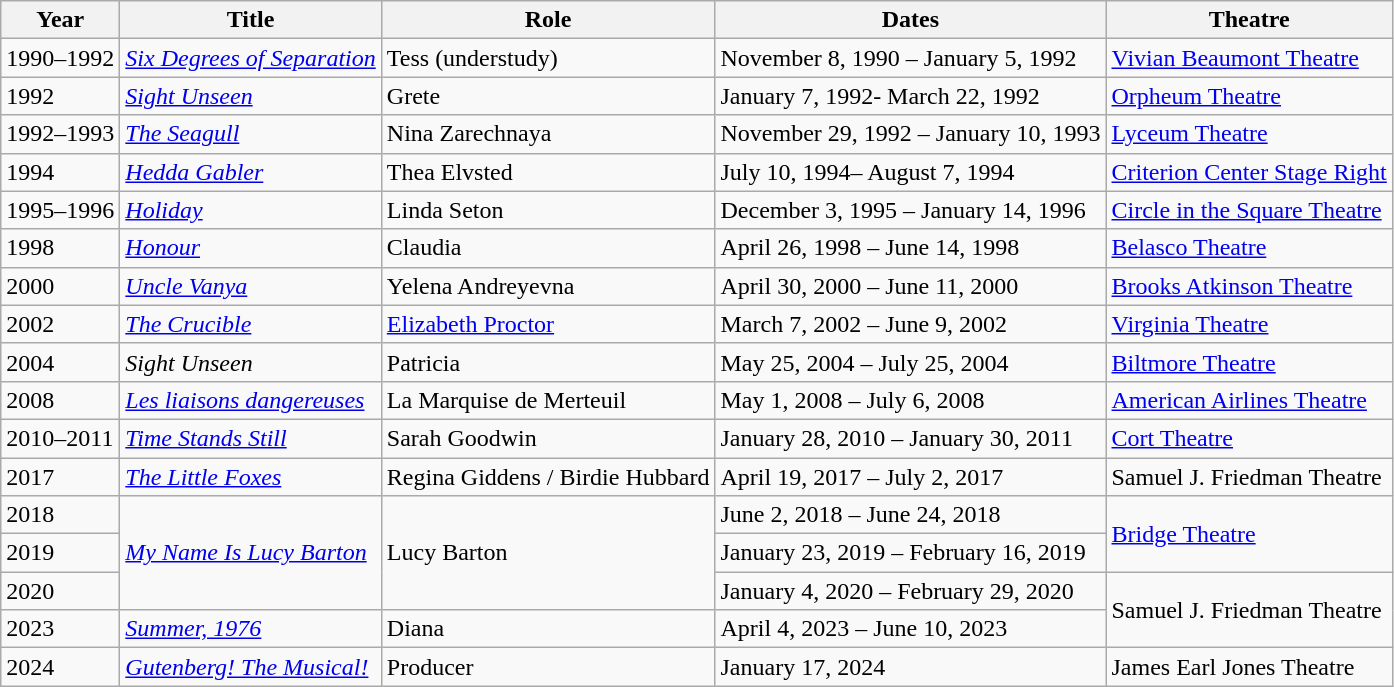<table class="wikitable sortable">
<tr>
<th>Year</th>
<th>Title</th>
<th>Role</th>
<th class="unsortable">Dates</th>
<th class="unsortable">Theatre</th>
</tr>
<tr>
<td>1990–1992</td>
<td><em><a href='#'>Six Degrees of Separation</a></em></td>
<td>Tess (understudy)</td>
<td>November 8, 1990 – January 5, 1992</td>
<td><a href='#'>Vivian Beaumont Theatre</a></td>
</tr>
<tr>
<td>1992</td>
<td><em><a href='#'>Sight Unseen</a></em></td>
<td>Grete</td>
<td>January 7, 1992- March 22, 1992</td>
<td><a href='#'>Orpheum Theatre</a></td>
</tr>
<tr>
<td>1992–1993</td>
<td><em><a href='#'>The Seagull</a></em></td>
<td>Nina Zarechnaya</td>
<td>November 29, 1992 – January 10, 1993</td>
<td><a href='#'>Lyceum Theatre</a></td>
</tr>
<tr>
<td>1994</td>
<td><em><a href='#'>Hedda Gabler</a></em></td>
<td>Thea Elvsted</td>
<td>July 10, 1994– August 7, 1994</td>
<td><a href='#'>Criterion Center Stage Right</a></td>
</tr>
<tr>
<td>1995–1996</td>
<td><em><a href='#'>Holiday</a></em></td>
<td>Linda Seton</td>
<td>December 3, 1995 – January 14, 1996</td>
<td><a href='#'>Circle in the Square Theatre</a></td>
</tr>
<tr>
<td>1998</td>
<td><em><a href='#'>Honour</a></em></td>
<td>Claudia</td>
<td>April 26, 1998 – June 14, 1998</td>
<td><a href='#'>Belasco Theatre</a></td>
</tr>
<tr>
<td>2000</td>
<td><em><a href='#'>Uncle Vanya</a></em></td>
<td>Yelena Andreyevna</td>
<td>April 30, 2000 – June 11, 2000</td>
<td><a href='#'>Brooks Atkinson Theatre</a></td>
</tr>
<tr>
<td>2002</td>
<td><em><a href='#'>The Crucible</a></em></td>
<td><a href='#'>Elizabeth Proctor</a></td>
<td>March 7, 2002 – June 9, 2002</td>
<td><a href='#'>Virginia Theatre</a></td>
</tr>
<tr>
<td>2004</td>
<td><em>Sight Unseen</em></td>
<td>Patricia</td>
<td>May 25, 2004 – July 25, 2004</td>
<td><a href='#'>Biltmore Theatre</a></td>
</tr>
<tr>
<td>2008</td>
<td><em><a href='#'>Les liaisons dangereuses</a></em></td>
<td>La Marquise de Merteuil</td>
<td>May 1, 2008 – July 6, 2008</td>
<td><a href='#'>American Airlines Theatre</a></td>
</tr>
<tr>
<td>2010–2011</td>
<td><em><a href='#'>Time Stands Still</a></em></td>
<td>Sarah Goodwin</td>
<td>January 28, 2010 – January 30, 2011</td>
<td><a href='#'>Cort Theatre</a></td>
</tr>
<tr>
<td>2017</td>
<td><em><a href='#'>The Little Foxes</a></em></td>
<td>Regina Giddens / Birdie Hubbard</td>
<td>April 19, 2017 – July 2, 2017</td>
<td>Samuel J. Friedman Theatre</td>
</tr>
<tr>
<td>2018</td>
<td scope="row" rowspan="3"><em><a href='#'>My Name Is Lucy Barton</a></em></td>
<td scope="row" rowspan="3">Lucy Barton</td>
<td>June 2, 2018 – June 24, 2018</td>
<td scope="row" rowspan="2"><a href='#'>Bridge Theatre</a></td>
</tr>
<tr>
<td>2019</td>
<td>January 23, 2019 – February 16, 2019</td>
</tr>
<tr>
<td>2020</td>
<td>January 4, 2020 – February 29, 2020</td>
<td rowspan="2">Samuel J. Friedman Theatre</td>
</tr>
<tr>
<td>2023</td>
<td><em><a href='#'>Summer, 1976</a></em></td>
<td>Diana</td>
<td>April 4, 2023 – June 10, 2023</td>
</tr>
<tr>
<td>2024</td>
<td><em><a href='#'>Gutenberg! The Musical!</a></em></td>
<td>Producer</td>
<td>January 17, 2024</td>
<td>James Earl Jones Theatre</td>
</tr>
</table>
